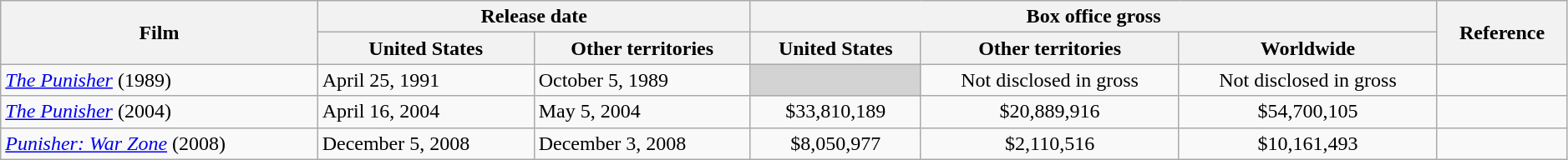<table class="wikitable" width=99% border"1">
<tr>
<th rowspan="2">Film</th>
<th colspan="2">Release date</th>
<th colspan="3">Box office gross</th>
<th rowspan="2">Reference</th>
</tr>
<tr>
<th>United States</th>
<th>Other territories</th>
<th>United States</th>
<th>Other territories</th>
<th>Worldwide</th>
</tr>
<tr>
<td><em><a href='#'>The Punisher</a></em> (1989)</td>
<td>April 25, 1991</td>
<td>October 5, 1989</td>
<td style="background-color:lightgrey;"></td>
<td align="center">Not disclosed in gross</td>
<td align="center">Not disclosed in gross</td>
<td align="center"></td>
</tr>
<tr>
<td><em><a href='#'>The Punisher</a></em> (2004)</td>
<td>April 16, 2004</td>
<td>May 5, 2004</td>
<td align="center">$33,810,189</td>
<td align="center">$20,889,916</td>
<td align="center">$54,700,105</td>
<td align="center"></td>
</tr>
<tr>
<td><em><a href='#'>Punisher: War Zone</a></em> (2008)</td>
<td>December 5, 2008</td>
<td>December 3, 2008</td>
<td align="center">$8,050,977</td>
<td align="center">$2,110,516</td>
<td align="center">$10,161,493</td>
<td align="center"></td>
</tr>
</table>
